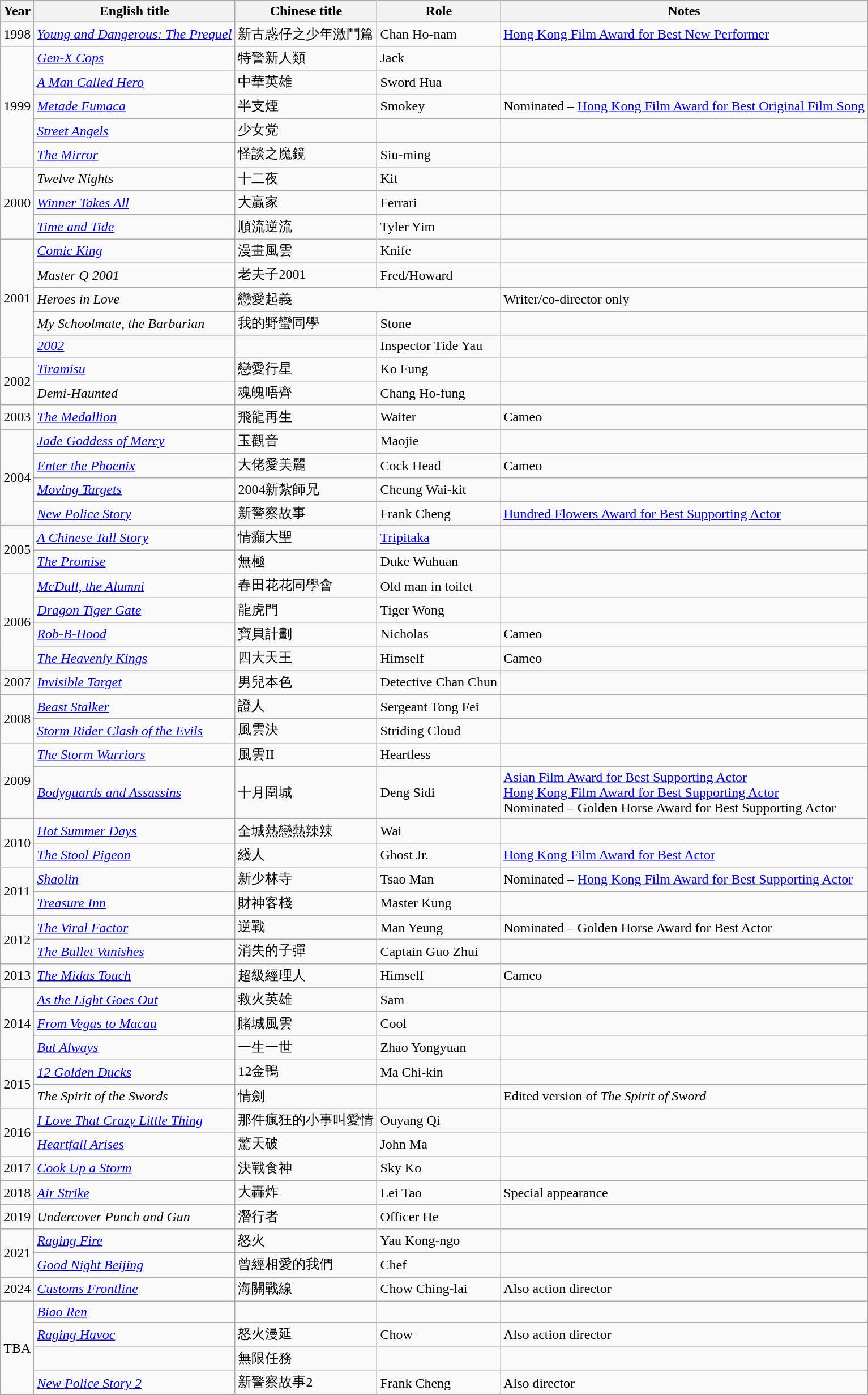<table class="wikitable sortable">
<tr>
<th>Year</th>
<th>English title</th>
<th>Chinese title</th>
<th>Role</th>
<th class="unsortable">Notes</th>
</tr>
<tr>
<td>1998</td>
<td><em><a href='#'>Young and Dangerous: The Prequel</a></em></td>
<td>新古惑仔之少年激鬥篇</td>
<td>Chan Ho-nam</td>
<td><a href='#'>Hong Kong Film Award for Best New Performer</a></td>
</tr>
<tr>
<td rowspan=5>1999</td>
<td><em><a href='#'>Gen-X Cops</a></em></td>
<td>特警新人類</td>
<td>Jack</td>
<td></td>
</tr>
<tr>
<td><em><a href='#'>A Man Called Hero</a></em></td>
<td>中華英雄</td>
<td>Sword Hua</td>
<td></td>
</tr>
<tr>
<td><em><a href='#'>Metade Fumaca</a></em></td>
<td>半支煙</td>
<td>Smokey</td>
<td>Nominated – <a href='#'>Hong Kong Film Award for Best Original Film Song</a></td>
</tr>
<tr>
<td><em><a href='#'>Street Angels</a></em></td>
<td>少女党</td>
<td></td>
<td></td>
</tr>
<tr>
<td><em><a href='#'>The Mirror</a></em></td>
<td>怪談之魔鏡</td>
<td>Siu-ming</td>
<td></td>
</tr>
<tr>
<td rowspan=3>2000</td>
<td><em>Twelve Nights</em></td>
<td>十二夜</td>
<td>Kit</td>
<td></td>
</tr>
<tr>
<td><em><a href='#'>Winner Takes All</a></em></td>
<td>大贏家</td>
<td>Ferrari</td>
<td></td>
</tr>
<tr>
<td><em><a href='#'>Time and Tide</a></em></td>
<td>順流逆流</td>
<td>Tyler Yim</td>
<td></td>
</tr>
<tr>
<td rowspan=5>2001</td>
<td><em><a href='#'>Comic King</a></em></td>
<td>漫畫風雲</td>
<td>Knife</td>
<td></td>
</tr>
<tr>
<td><em>Master Q 2001</em></td>
<td>老夫子2001</td>
<td>Fred/Howard</td>
<td></td>
</tr>
<tr>
<td><em>Heroes in Love</em></td>
<td colspan=2>戀愛起義</td>
<td>Writer/co-director only</td>
</tr>
<tr>
<td><em>My Schoolmate, the Barbarian</em></td>
<td>我的野蠻同學</td>
<td>Stone</td>
<td></td>
</tr>
<tr>
<td><em><a href='#'>2002</a></em></td>
<td></td>
<td>Inspector Tide Yau</td>
<td></td>
</tr>
<tr>
<td rowspan=2>2002</td>
<td><em><a href='#'>Tiramisu</a></em></td>
<td>戀愛行星</td>
<td>Ko Fung</td>
<td></td>
</tr>
<tr>
<td><em>Demi-Haunted</em></td>
<td>魂魄唔齊</td>
<td>Chang Ho-fung</td>
<td></td>
</tr>
<tr>
<td>2003</td>
<td><em><a href='#'>The Medallion</a></em></td>
<td>飛龍再生</td>
<td>Waiter</td>
<td>Cameo</td>
</tr>
<tr>
<td rowspan=4>2004</td>
<td><em><a href='#'>Jade Goddess of Mercy</a></em></td>
<td>玉觀音</td>
<td>Maojie</td>
<td></td>
</tr>
<tr>
<td><em><a href='#'>Enter the Phoenix</a></em></td>
<td>大佬愛美麗</td>
<td>Cock Head</td>
<td>Cameo</td>
</tr>
<tr>
<td><em><a href='#'>Moving Targets</a></em></td>
<td>2004新紮師兄</td>
<td>Cheung Wai-kit</td>
<td></td>
</tr>
<tr>
<td><em><a href='#'>New Police Story</a></em></td>
<td>新警察故事</td>
<td>Frank Cheng</td>
<td><a href='#'>Hundred Flowers Award for Best Supporting Actor</a></td>
</tr>
<tr>
<td rowspan=2>2005</td>
<td><em><a href='#'>A Chinese Tall Story</a></em></td>
<td>情癲大聖</td>
<td><a href='#'>Tripitaka</a></td>
<td></td>
</tr>
<tr>
<td><em><a href='#'>The Promise</a></em></td>
<td>無極</td>
<td>Duke Wuhuan</td>
<td></td>
</tr>
<tr>
<td rowspan=4>2006</td>
<td><em><a href='#'>McDull, the Alumni</a></em></td>
<td>春田花花同學會</td>
<td>Old man in toilet</td>
<td></td>
</tr>
<tr>
<td><em><a href='#'>Dragon Tiger Gate</a></em></td>
<td>龍虎門</td>
<td>Tiger Wong</td>
<td></td>
</tr>
<tr>
<td><em><a href='#'>Rob-B-Hood</a></em></td>
<td>寶貝計劃</td>
<td>Nicholas</td>
<td>Cameo</td>
</tr>
<tr>
<td><em><a href='#'>The Heavenly Kings</a></em></td>
<td>四大天王</td>
<td>Himself</td>
<td>Cameo</td>
</tr>
<tr>
<td>2007</td>
<td><em><a href='#'>Invisible Target</a></em></td>
<td>男兒本色</td>
<td>Detective Chan Chun</td>
<td></td>
</tr>
<tr>
<td rowspan=2>2008</td>
<td><em><a href='#'>Beast Stalker</a></em></td>
<td>證人</td>
<td>Sergeant Tong Fei</td>
<td></td>
</tr>
<tr>
<td><em><a href='#'>Storm Rider Clash of the Evils</a></em></td>
<td>風雲決</td>
<td>Striding Cloud</td>
<td></td>
</tr>
<tr>
<td rowspan=2>2009</td>
<td><em><a href='#'>The Storm Warriors</a></em></td>
<td>風雲II</td>
<td>Heartless</td>
<td></td>
</tr>
<tr>
<td><em><a href='#'>Bodyguards and Assassins</a></em></td>
<td>十月圍城</td>
<td>Deng Sidi</td>
<td><a href='#'>Asian Film Award for Best Supporting Actor</a> <br> <a href='#'>Hong Kong Film Award for Best Supporting Actor</a> <br> Nominated – Golden Horse Award for Best Supporting Actor</td>
</tr>
<tr>
<td rowspan=2>2010</td>
<td><em><a href='#'>Hot Summer Days</a></em></td>
<td>全城熱戀熱辣辣</td>
<td>Wai</td>
<td></td>
</tr>
<tr>
<td><em><a href='#'>The Stool Pigeon</a></em></td>
<td>綫人</td>
<td>Ghost Jr.</td>
<td><a href='#'>Hong Kong Film Award for Best Actor</a></td>
</tr>
<tr>
<td rowspan=2>2011</td>
<td><em><a href='#'>Shaolin</a></em></td>
<td>新少林寺</td>
<td>Tsao Man</td>
<td>Nominated – <a href='#'>Hong Kong Film Award for Best Supporting Actor</a></td>
</tr>
<tr>
<td><em><a href='#'>Treasure Inn</a></em></td>
<td>財神客棧</td>
<td>Master Kung</td>
<td></td>
</tr>
<tr>
<td rowspan=2>2012</td>
<td><em><a href='#'>The Viral Factor</a></em></td>
<td>逆戰</td>
<td>Man Yeung</td>
<td>Nominated – Golden Horse Award for Best Actor</td>
</tr>
<tr>
<td><em><a href='#'>The Bullet Vanishes</a></em></td>
<td>消失的子彈</td>
<td>Captain Guo Zhui</td>
<td></td>
</tr>
<tr>
<td>2013</td>
<td><em><a href='#'>The Midas Touch</a></em></td>
<td>超級經理人</td>
<td>Himself</td>
<td>Cameo</td>
</tr>
<tr>
<td rowspan=3>2014</td>
<td><em><a href='#'>As the Light Goes Out</a></em></td>
<td>救火英雄</td>
<td>Sam</td>
<td></td>
</tr>
<tr>
<td><em><a href='#'>From Vegas to Macau</a></em></td>
<td>賭城風雲</td>
<td>Cool</td>
<td></td>
</tr>
<tr>
<td><em><a href='#'>But Always</a></em></td>
<td>一生一世</td>
<td>Zhao Yongyuan</td>
<td></td>
</tr>
<tr>
<td rowspan=2>2015</td>
<td><em><a href='#'>12 Golden Ducks</a></em></td>
<td>12金鴨</td>
<td>Ma Chi-kin</td>
<td></td>
</tr>
<tr>
<td><em>The Spirit of the Swords</em></td>
<td>情劍</td>
<td></td>
<td>Edited version of <em>The Spirit of Sword</em></td>
</tr>
<tr>
<td rowspan=2>2016</td>
<td><em><a href='#'>I Love That Crazy Little Thing</a></em></td>
<td>那件瘋狂的小事叫愛情</td>
<td>Ouyang Qi</td>
<td></td>
</tr>
<tr>
<td><em><a href='#'>Heartfall Arises</a></em></td>
<td>驚天破</td>
<td>John Ma</td>
<td></td>
</tr>
<tr>
<td>2017</td>
<td><em><a href='#'>Cook Up a Storm</a></em></td>
<td>決戰食神</td>
<td>Sky Ko</td>
<td></td>
</tr>
<tr>
<td>2018</td>
<td><em><a href='#'>Air Strike</a></em></td>
<td>大轟炸</td>
<td>Lei Tao</td>
<td>Special appearance</td>
</tr>
<tr>
<td>2019</td>
<td><em>Undercover Punch and Gun</em></td>
<td>潛行者</td>
<td>Officer He</td>
<td></td>
</tr>
<tr>
<td rowspan="2">2021</td>
<td><em><a href='#'>Raging Fire</a></em></td>
<td>怒火</td>
<td>Yau Kong-ngo</td>
<td></td>
</tr>
<tr>
<td><em><a href='#'>Good Night Beijing</a></em></td>
<td>曾經相愛的我們</td>
<td>Chef</td>
<td></td>
</tr>
<tr>
<td>2024</td>
<td><em><a href='#'>Customs Frontline</a></em></td>
<td>海關戰線</td>
<td>Chow Ching-lai</td>
<td>Also action director</td>
</tr>
<tr>
<td rowspan=4>TBA</td>
<td><em><a href='#'>Biao Ren</a></em></td>
<td></td>
<td></td>
<td></td>
</tr>
<tr>
<td><em><a href='#'>Raging Havoc</a></em></td>
<td>怒火漫延</td>
<td>Chow</td>
<td>Also action director</td>
</tr>
<tr>
<td></td>
<td>無限任務</td>
<td></td>
<td></td>
</tr>
<tr>
<td><em><a href='#'>New Police Story 2</a></em></td>
<td>新警察故事2</td>
<td>Frank Cheng</td>
<td>Also director</td>
</tr>
</table>
